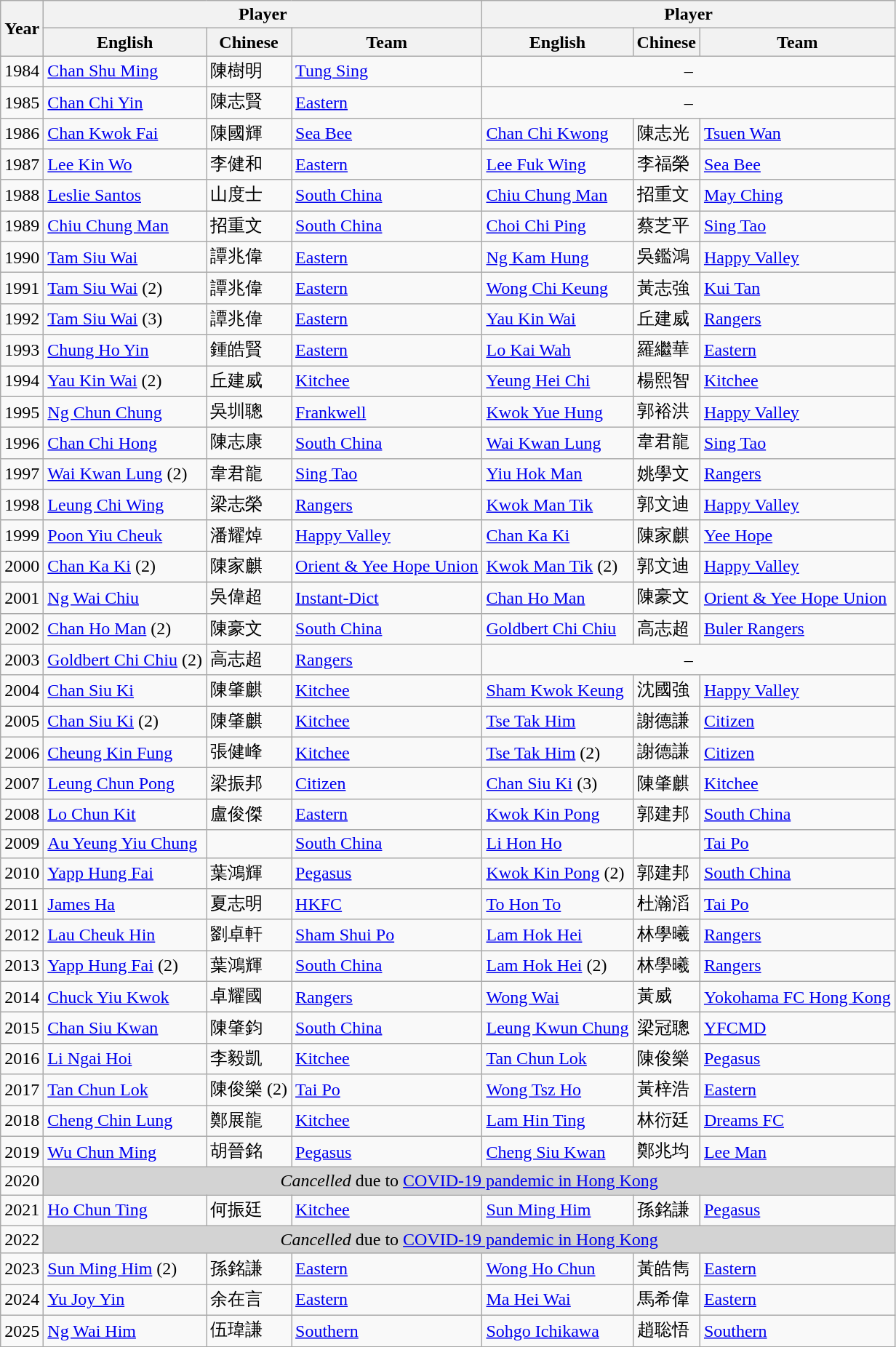<table class="wikitable">
<tr>
<th rowspan=2>Year</th>
<th colspan=3>Player</th>
<th colspan=3>Player</th>
</tr>
<tr>
<th>English</th>
<th>Chinese</th>
<th>Team</th>
<th>English</th>
<th>Chinese</th>
<th>Team</th>
</tr>
<tr>
<td>1984</td>
<td> <a href='#'>Chan Shu Ming</a></td>
<td>陳樹明</td>
<td><a href='#'>Tung Sing</a></td>
<td colspan=3 align=center>–</td>
</tr>
<tr>
<td>1985</td>
<td> <a href='#'>Chan Chi Yin</a></td>
<td>陳志賢</td>
<td><a href='#'>Eastern</a></td>
<td colspan=3 align=center>–</td>
</tr>
<tr>
<td>1986</td>
<td> <a href='#'>Chan Kwok Fai</a></td>
<td>陳國輝</td>
<td><a href='#'>Sea Bee</a></td>
<td> <a href='#'>Chan Chi Kwong</a></td>
<td>陳志光</td>
<td><a href='#'>Tsuen Wan</a></td>
</tr>
<tr>
<td>1987</td>
<td> <a href='#'>Lee Kin Wo</a></td>
<td>李健和</td>
<td><a href='#'>Eastern</a></td>
<td> <a href='#'>Lee Fuk Wing</a></td>
<td>李福榮</td>
<td><a href='#'>Sea Bee</a></td>
</tr>
<tr>
<td>1988</td>
<td> <a href='#'>Leslie Santos</a></td>
<td>山度士</td>
<td><a href='#'>South China</a></td>
<td> <a href='#'>Chiu Chung Man</a></td>
<td>招重文</td>
<td><a href='#'>May Ching</a></td>
</tr>
<tr>
<td>1989</td>
<td> <a href='#'>Chiu Chung Man</a></td>
<td>招重文</td>
<td><a href='#'>South China</a></td>
<td> <a href='#'>Choi Chi Ping</a></td>
<td>蔡芝平</td>
<td><a href='#'>Sing Tao</a></td>
</tr>
<tr>
<td>1990</td>
<td> <a href='#'>Tam Siu Wai</a></td>
<td>譚兆偉</td>
<td><a href='#'>Eastern</a></td>
<td> <a href='#'>Ng Kam Hung</a></td>
<td>吳鑑鴻</td>
<td><a href='#'>Happy Valley</a></td>
</tr>
<tr>
<td>1991</td>
<td> <a href='#'>Tam Siu Wai</a> (2)</td>
<td>譚兆偉</td>
<td><a href='#'>Eastern</a></td>
<td> <a href='#'>Wong Chi Keung</a></td>
<td>黃志強</td>
<td><a href='#'>Kui Tan</a></td>
</tr>
<tr>
<td>1992</td>
<td> <a href='#'>Tam Siu Wai</a> (3)</td>
<td>譚兆偉</td>
<td><a href='#'>Eastern</a></td>
<td> <a href='#'>Yau Kin Wai</a></td>
<td>丘建威</td>
<td><a href='#'>Rangers</a></td>
</tr>
<tr>
<td>1993</td>
<td> <a href='#'>Chung Ho Yin</a></td>
<td>鍾皓賢</td>
<td><a href='#'>Eastern</a></td>
<td> <a href='#'>Lo Kai Wah</a></td>
<td>羅繼華</td>
<td><a href='#'>Eastern</a></td>
</tr>
<tr>
<td>1994</td>
<td> <a href='#'>Yau Kin Wai</a> (2)</td>
<td>丘建威</td>
<td><a href='#'>Kitchee</a></td>
<td> <a href='#'>Yeung Hei Chi</a></td>
<td>楊熙智</td>
<td><a href='#'>Kitchee</a></td>
</tr>
<tr>
<td>1995</td>
<td> <a href='#'>Ng Chun Chung</a></td>
<td>吳圳聰</td>
<td><a href='#'>Frankwell</a></td>
<td> <a href='#'>Kwok Yue Hung</a></td>
<td>郭裕洪</td>
<td><a href='#'>Happy Valley</a></td>
</tr>
<tr>
<td>1996</td>
<td> <a href='#'>Chan Chi Hong</a></td>
<td>陳志康</td>
<td><a href='#'>South China</a></td>
<td> <a href='#'>Wai Kwan Lung</a></td>
<td>韋君龍</td>
<td><a href='#'>Sing Tao</a></td>
</tr>
<tr>
<td>1997</td>
<td> <a href='#'>Wai Kwan Lung</a> (2)</td>
<td>韋君龍</td>
<td><a href='#'>Sing Tao</a></td>
<td> <a href='#'>Yiu Hok Man</a></td>
<td>姚學文</td>
<td><a href='#'>Rangers</a></td>
</tr>
<tr>
<td>1998</td>
<td> <a href='#'>Leung Chi Wing</a></td>
<td>梁志榮</td>
<td><a href='#'>Rangers</a></td>
<td> <a href='#'>Kwok Man Tik</a></td>
<td>郭文迪</td>
<td><a href='#'>Happy Valley</a></td>
</tr>
<tr>
<td>1999</td>
<td> <a href='#'>Poon Yiu Cheuk</a></td>
<td>潘耀焯</td>
<td><a href='#'>Happy Valley</a></td>
<td> <a href='#'>Chan Ka Ki</a></td>
<td>陳家麒</td>
<td><a href='#'>Yee Hope</a></td>
</tr>
<tr>
<td>2000</td>
<td> <a href='#'>Chan Ka Ki</a> (2)</td>
<td>陳家麒</td>
<td><a href='#'>Orient & Yee Hope Union</a></td>
<td> <a href='#'>Kwok Man Tik</a> (2)</td>
<td>郭文迪</td>
<td><a href='#'>Happy Valley</a></td>
</tr>
<tr>
<td>2001</td>
<td> <a href='#'>Ng Wai Chiu</a></td>
<td>吳偉超</td>
<td><a href='#'>Instant-Dict</a></td>
<td> <a href='#'>Chan Ho Man</a></td>
<td>陳豪文</td>
<td><a href='#'>Orient & Yee Hope Union</a></td>
</tr>
<tr>
<td>2002</td>
<td> <a href='#'>Chan Ho Man</a> (2)</td>
<td>陳豪文</td>
<td><a href='#'>South China</a></td>
<td> <a href='#'>Goldbert Chi Chiu</a></td>
<td>高志超</td>
<td><a href='#'>Buler Rangers</a></td>
</tr>
<tr>
<td>2003</td>
<td> <a href='#'>Goldbert Chi Chiu</a> (2)</td>
<td>高志超</td>
<td><a href='#'>Rangers</a></td>
<td colspan=3 align=center>–</td>
</tr>
<tr>
<td>2004</td>
<td> <a href='#'>Chan Siu Ki</a></td>
<td>陳肇麒</td>
<td><a href='#'>Kitchee</a></td>
<td> <a href='#'>Sham Kwok Keung</a></td>
<td>沈國強</td>
<td><a href='#'>Happy Valley</a></td>
</tr>
<tr>
<td>2005</td>
<td> <a href='#'>Chan Siu Ki</a> (2)</td>
<td>陳肇麒</td>
<td><a href='#'>Kitchee</a></td>
<td> <a href='#'>Tse Tak Him</a></td>
<td>謝德謙</td>
<td><a href='#'>Citizen</a></td>
</tr>
<tr>
<td>2006</td>
<td> <a href='#'>Cheung Kin Fung</a></td>
<td>張健峰</td>
<td><a href='#'>Kitchee</a></td>
<td> <a href='#'>Tse Tak Him</a> (2)</td>
<td>謝德謙</td>
<td><a href='#'>Citizen</a></td>
</tr>
<tr>
<td>2007</td>
<td> <a href='#'>Leung Chun Pong</a></td>
<td>梁振邦</td>
<td><a href='#'>Citizen</a></td>
<td> <a href='#'>Chan Siu Ki</a> (3)</td>
<td>陳肇麒</td>
<td><a href='#'>Kitchee</a></td>
</tr>
<tr>
<td>2008</td>
<td> <a href='#'>Lo Chun Kit</a></td>
<td>盧俊傑</td>
<td><a href='#'>Eastern</a></td>
<td> <a href='#'>Kwok Kin Pong</a></td>
<td>郭建邦</td>
<td><a href='#'>South China</a></td>
</tr>
<tr>
<td>2009</td>
<td> <a href='#'>Au Yeung Yiu Chung</a></td>
<td></td>
<td><a href='#'>South China</a></td>
<td> <a href='#'>Li Hon Ho</a></td>
<td></td>
<td><a href='#'>Tai Po</a></td>
</tr>
<tr>
<td>2010</td>
<td> <a href='#'>Yapp Hung Fai</a></td>
<td>葉鴻輝</td>
<td><a href='#'>Pegasus</a></td>
<td> <a href='#'>Kwok Kin Pong</a> (2)</td>
<td>郭建邦</td>
<td><a href='#'>South China</a></td>
</tr>
<tr>
<td>2011</td>
<td> <a href='#'>James Ha</a></td>
<td>夏志明</td>
<td><a href='#'>HKFC</a></td>
<td> <a href='#'>To Hon To</a></td>
<td>杜瀚滔</td>
<td><a href='#'>Tai Po</a></td>
</tr>
<tr>
<td>2012</td>
<td> <a href='#'>Lau Cheuk Hin</a></td>
<td>劉卓軒</td>
<td><a href='#'>Sham Shui Po</a></td>
<td> <a href='#'>Lam Hok Hei</a></td>
<td>林學曦</td>
<td><a href='#'>Rangers</a></td>
</tr>
<tr>
<td>2013</td>
<td> <a href='#'>Yapp Hung Fai</a> (2)</td>
<td>葉鴻輝</td>
<td><a href='#'>South China</a></td>
<td> <a href='#'>Lam Hok Hei</a> (2)</td>
<td>林學曦</td>
<td><a href='#'>Rangers</a></td>
</tr>
<tr>
<td>2014</td>
<td> <a href='#'>Chuck Yiu Kwok</a></td>
<td>卓耀國</td>
<td><a href='#'>Rangers</a></td>
<td> <a href='#'>Wong Wai</a></td>
<td>黃威</td>
<td><a href='#'>Yokohama FC Hong Kong</a></td>
</tr>
<tr>
<td>2015</td>
<td> <a href='#'>Chan Siu Kwan</a></td>
<td>陳肇鈞</td>
<td><a href='#'>South China</a></td>
<td> <a href='#'>Leung Kwun Chung</a></td>
<td>梁冠聰</td>
<td><a href='#'>YFCMD</a></td>
</tr>
<tr>
<td>2016</td>
<td> <a href='#'>Li Ngai Hoi</a></td>
<td>李毅凱</td>
<td><a href='#'>Kitchee</a></td>
<td> <a href='#'>Tan Chun Lok</a></td>
<td>陳俊樂</td>
<td><a href='#'>Pegasus</a></td>
</tr>
<tr>
<td>2017</td>
<td> <a href='#'>Tan Chun Lok</a></td>
<td>陳俊樂 (2)</td>
<td><a href='#'>Tai Po</a></td>
<td> <a href='#'>Wong Tsz Ho</a></td>
<td>黃梓浩</td>
<td><a href='#'>Eastern</a></td>
</tr>
<tr>
<td>2018</td>
<td> <a href='#'>Cheng Chin Lung</a></td>
<td>鄭展龍</td>
<td><a href='#'>Kitchee</a></td>
<td> <a href='#'>Lam Hin Ting</a></td>
<td>林衍廷</td>
<td><a href='#'>Dreams FC</a></td>
</tr>
<tr>
<td>2019</td>
<td> <a href='#'>Wu Chun Ming</a></td>
<td>胡晉銘</td>
<td><a href='#'>Pegasus</a></td>
<td> <a href='#'>Cheng Siu Kwan</a></td>
<td>鄭兆均</td>
<td><a href='#'>Lee Man</a></td>
</tr>
<tr>
<td>2020</td>
<td colspan=6 align=center bgcolor=lightgrey><em>Cancelled</em> due to <a href='#'>COVID-19 pandemic in Hong Kong</a></td>
</tr>
<tr>
<td>2021</td>
<td> <a href='#'>Ho Chun Ting</a></td>
<td>何振廷</td>
<td><a href='#'>Kitchee</a></td>
<td> <a href='#'>Sun Ming Him</a></td>
<td>孫銘謙</td>
<td><a href='#'>Pegasus</a></td>
</tr>
<tr>
<td>2022</td>
<td colspan=6 align=center bgcolor=lightgrey><em>Cancelled</em> due to <a href='#'>COVID-19 pandemic in Hong Kong</a></td>
</tr>
<tr>
<td>2023</td>
<td> <a href='#'>Sun Ming Him</a> (2)</td>
<td>孫銘謙</td>
<td><a href='#'>Eastern</a></td>
<td> <a href='#'>Wong Ho Chun</a></td>
<td>黃皓雋</td>
<td><a href='#'>Eastern</a></td>
</tr>
<tr>
<td>2024</td>
<td> <a href='#'>Yu Joy Yin</a></td>
<td>余在言</td>
<td><a href='#'>Eastern</a></td>
<td> <a href='#'>Ma Hei Wai</a></td>
<td>馬希偉</td>
<td><a href='#'>Eastern</a></td>
</tr>
<tr>
<td>2025</td>
<td> <a href='#'>Ng Wai Him</a></td>
<td>伍瑋謙</td>
<td><a href='#'>Southern</a></td>
<td> <a href='#'>Sohgo Ichikawa</a></td>
<td>趙聡悟</td>
<td><a href='#'>Southern</a></td>
</tr>
</table>
